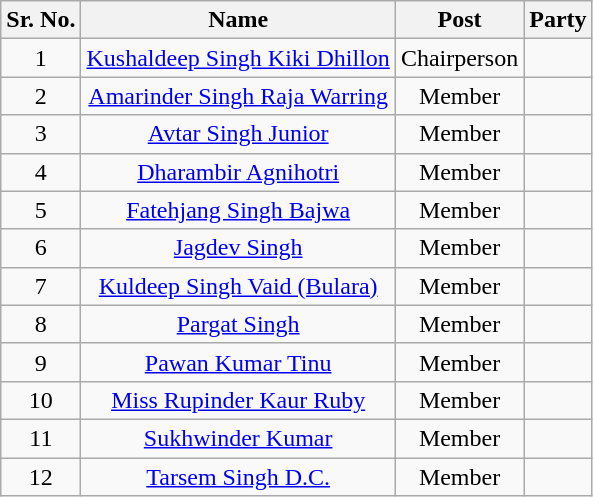<table class="wikitable sortable">
<tr>
<th>Sr. No.</th>
<th>Name</th>
<th>Post</th>
<th colspan="2">Party</th>
</tr>
<tr align="center">
<td>1</td>
<td><a href='#'>Kushaldeep Singh Kiki Dhillon</a></td>
<td>Chairperson</td>
<td></td>
</tr>
<tr align="center">
<td>2</td>
<td><a href='#'>Amarinder Singh Raja Warring</a></td>
<td>Member</td>
<td></td>
</tr>
<tr align="center">
<td>3</td>
<td><a href='#'>Avtar Singh Junior</a></td>
<td>Member</td>
<td></td>
</tr>
<tr align="center">
<td>4</td>
<td><a href='#'>Dharambir Agnihotri</a></td>
<td>Member</td>
<td></td>
</tr>
<tr align="center">
<td>5</td>
<td><a href='#'>Fatehjang Singh Bajwa</a></td>
<td>Member</td>
<td></td>
</tr>
<tr align="center">
<td>6</td>
<td><a href='#'>Jagdev Singh</a></td>
<td>Member</td>
<td></td>
</tr>
<tr align="center">
<td>7</td>
<td><a href='#'>Kuldeep Singh Vaid (Bulara)</a></td>
<td>Member</td>
<td></td>
</tr>
<tr align="center">
<td>8</td>
<td><a href='#'>Pargat Singh</a></td>
<td>Member</td>
<td></td>
</tr>
<tr align="center">
<td>9</td>
<td><a href='#'>Pawan Kumar Tinu</a></td>
<td>Member</td>
<td></td>
</tr>
<tr align="center">
<td>10</td>
<td><a href='#'>Miss Rupinder Kaur Ruby</a></td>
<td>Member</td>
<td></td>
</tr>
<tr align="center">
<td>11</td>
<td><a href='#'>Sukhwinder Kumar</a></td>
<td>Member</td>
<td></td>
</tr>
<tr align="center">
<td>12</td>
<td><a href='#'>Tarsem Singh D.C.</a></td>
<td>Member</td>
<td></td>
</tr>
</table>
